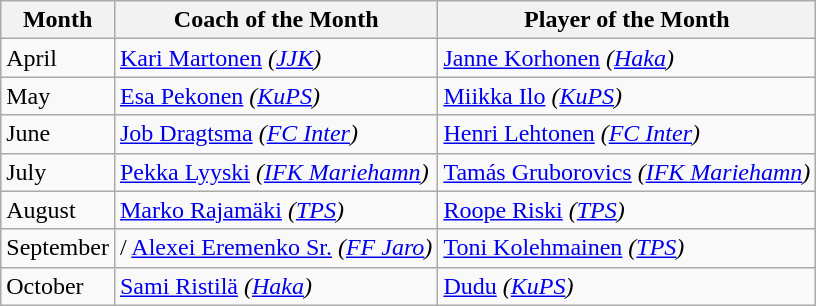<table class="wikitable">
<tr>
<th>Month</th>
<th>Coach of the Month</th>
<th>Player of the Month</th>
</tr>
<tr>
<td>April</td>
<td> <a href='#'>Kari Martonen</a> <em>(<a href='#'>JJK</a>)</em></td>
<td> <a href='#'>Janne Korhonen</a> <em>(<a href='#'>Haka</a>)</em></td>
</tr>
<tr>
<td>May</td>
<td> <a href='#'>Esa Pekonen</a> <em>(<a href='#'>KuPS</a>)</em></td>
<td> <a href='#'>Miikka Ilo</a> <em>(<a href='#'>KuPS</a>)</em></td>
</tr>
<tr>
<td>June</td>
<td> <a href='#'>Job Dragtsma</a> <em>(<a href='#'>FC Inter</a>)</em></td>
<td> <a href='#'>Henri Lehtonen</a> <em>(<a href='#'>FC Inter</a>)</em></td>
</tr>
<tr>
<td>July</td>
<td> <a href='#'>Pekka Lyyski</a> <em>(<a href='#'>IFK Mariehamn</a>)</em></td>
<td> <a href='#'>Tamás Gruborovics</a> <em>(<a href='#'>IFK Mariehamn</a>)</em></td>
</tr>
<tr>
<td>August</td>
<td> <a href='#'>Marko Rajamäki</a> <em>(<a href='#'>TPS</a>)</em></td>
<td> <a href='#'>Roope Riski</a> <em>(<a href='#'>TPS</a>)</em></td>
</tr>
<tr>
<td>September</td>
<td>/ <a href='#'>Alexei Eremenko Sr.</a> <em>(<a href='#'>FF Jaro</a>)</em></td>
<td> <a href='#'>Toni Kolehmainen</a> <em>(<a href='#'>TPS</a>)</em></td>
</tr>
<tr>
<td>October</td>
<td> <a href='#'>Sami Ristilä</a> <em>(<a href='#'>Haka</a>)</em></td>
<td> <a href='#'>Dudu</a> <em>(<a href='#'>KuPS</a>)</em></td>
</tr>
</table>
